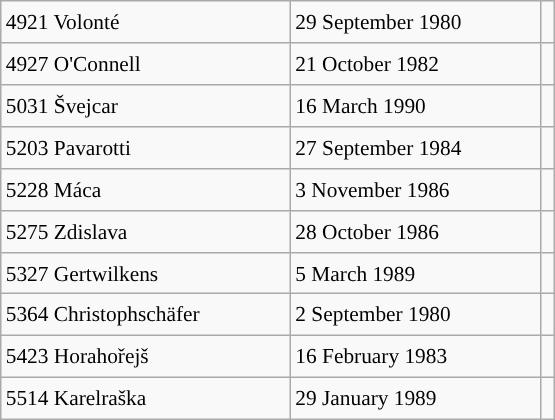<table class="wikitable" style="font-size: 89%; float: left; width: 26em; margin-right: 1em; height: 280px;">
<tr>
<td>4921 Volonté</td>
<td>29 September 1980</td>
<td></td>
</tr>
<tr>
<td>4927 O'Connell</td>
<td>21 October 1982</td>
<td></td>
</tr>
<tr>
<td>5031 Švejcar</td>
<td>16 March 1990</td>
<td></td>
</tr>
<tr>
<td>5203 Pavarotti</td>
<td>27 September 1984</td>
<td></td>
</tr>
<tr>
<td>5228 Máca</td>
<td>3 November 1986</td>
<td></td>
</tr>
<tr>
<td>5275 Zdislava</td>
<td>28 October 1986</td>
<td></td>
</tr>
<tr>
<td>5327 Gertwilkens</td>
<td>5 March 1989</td>
<td></td>
</tr>
<tr>
<td>5364 Christophschäfer</td>
<td>2 September 1980</td>
<td></td>
</tr>
<tr>
<td>5423 Horahořejš</td>
<td>16 February 1983</td>
<td></td>
</tr>
<tr>
<td>5514 Karelraška</td>
<td>29 January 1989</td>
<td></td>
</tr>
</table>
